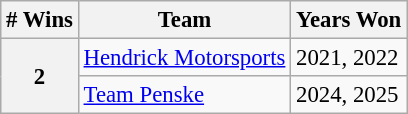<table class="wikitable" style="font-size: 95%;">
<tr>
<th># Wins</th>
<th>Team</th>
<th>Years Won</th>
</tr>
<tr>
<th rowspan="2">2</th>
<td><a href='#'>Hendrick Motorsports</a></td>
<td>2021, 2022</td>
</tr>
<tr>
<td><a href='#'>Team Penske</a></td>
<td>2024, 2025</td>
</tr>
</table>
